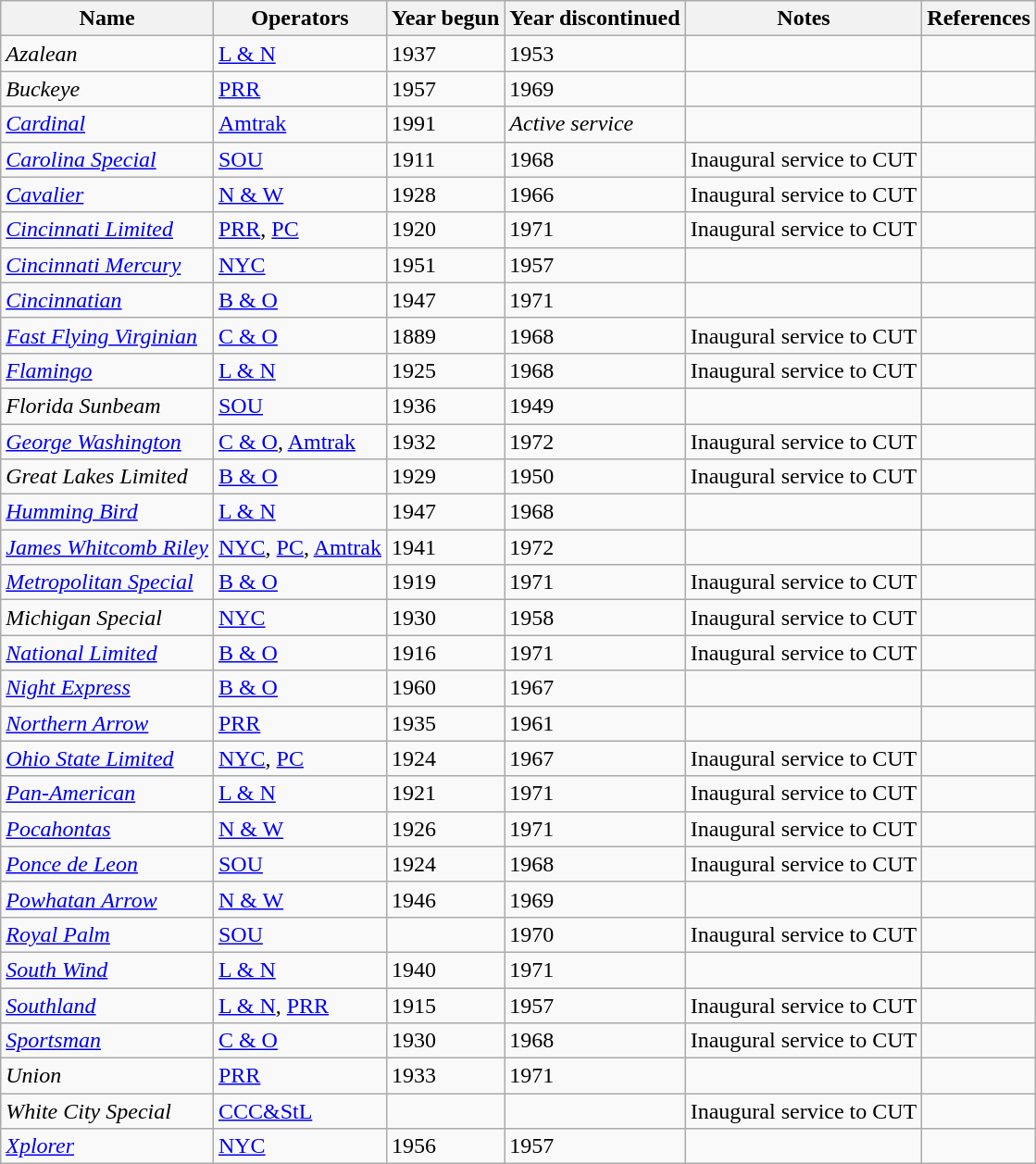<table class="wikitable mw-collapsible mw-collapsed sortable">
<tr>
<th>Name</th>
<th>Operators</th>
<th>Year begun</th>
<th>Year discontinued</th>
<th>Notes</th>
<th>References</th>
</tr>
<tr>
<td><em>Azalean</em></td>
<td><a href='#'>L & N</a></td>
<td>1937</td>
<td>1953</td>
<td></td>
<td></td>
</tr>
<tr>
<td><em>Buckeye</em></td>
<td><a href='#'>PRR</a></td>
<td>1957</td>
<td>1969</td>
<td></td>
<td></td>
</tr>
<tr>
<td><em><a href='#'>Cardinal</a></em></td>
<td><a href='#'>Amtrak</a></td>
<td>1991</td>
<td><em>Active service</em></td>
<td></td>
<td></td>
</tr>
<tr>
<td><em><a href='#'>Carolina Special</a></em></td>
<td><a href='#'>SOU</a></td>
<td>1911</td>
<td>1968</td>
<td>Inaugural service to CUT</td>
<td></td>
</tr>
<tr>
<td><em><a href='#'>Cavalier</a></em></td>
<td><a href='#'>N & W</a></td>
<td>1928</td>
<td>1966</td>
<td>Inaugural service to CUT</td>
<td></td>
</tr>
<tr>
<td><em><a href='#'>Cincinnati Limited</a></em></td>
<td><a href='#'>PRR</a>, <a href='#'>PC</a></td>
<td>1920</td>
<td>1971</td>
<td>Inaugural service to CUT</td>
<td></td>
</tr>
<tr>
<td><em><a href='#'>Cincinnati Mercury</a></em></td>
<td><a href='#'>NYC</a></td>
<td>1951</td>
<td>1957</td>
<td></td>
<td></td>
</tr>
<tr>
<td><em><a href='#'>Cincinnatian</a></em></td>
<td><a href='#'>B & O</a></td>
<td>1947</td>
<td>1971</td>
<td></td>
<td></td>
</tr>
<tr>
<td><em><a href='#'>Fast Flying Virginian</a></em></td>
<td><a href='#'>C & O</a></td>
<td>1889</td>
<td>1968</td>
<td>Inaugural service to CUT</td>
<td></td>
</tr>
<tr>
<td><em><a href='#'>Flamingo</a></em></td>
<td><a href='#'>L & N</a></td>
<td>1925</td>
<td>1968</td>
<td>Inaugural service to CUT</td>
<td></td>
</tr>
<tr>
<td><em>Florida Sunbeam</em></td>
<td><a href='#'>SOU</a></td>
<td>1936</td>
<td>1949</td>
<td></td>
<td></td>
</tr>
<tr>
<td><em><a href='#'>George Washington</a></em></td>
<td><a href='#'>C & O</a>, <a href='#'>Amtrak</a></td>
<td>1932</td>
<td>1972</td>
<td>Inaugural service to CUT</td>
<td></td>
</tr>
<tr>
<td><em>Great Lakes Limited</em></td>
<td><a href='#'>B & O</a></td>
<td>1929</td>
<td>1950</td>
<td>Inaugural service to CUT</td>
<td></td>
</tr>
<tr>
<td><em><a href='#'>Humming Bird</a></em></td>
<td><a href='#'>L & N</a></td>
<td>1947</td>
<td>1968</td>
<td></td>
<td></td>
</tr>
<tr>
<td><em><a href='#'>James Whitcomb Riley</a></em></td>
<td><a href='#'>NYC</a>, <a href='#'>PC</a>, <a href='#'>Amtrak</a></td>
<td>1941</td>
<td>1972</td>
<td></td>
<td></td>
</tr>
<tr>
<td><em><a href='#'>Metropolitan Special</a></em></td>
<td><a href='#'>B & O</a></td>
<td>1919</td>
<td>1971</td>
<td>Inaugural service to CUT</td>
<td></td>
</tr>
<tr>
<td><em>Michigan Special</em></td>
<td><a href='#'>NYC</a></td>
<td>1930</td>
<td>1958</td>
<td>Inaugural service to CUT</td>
<td></td>
</tr>
<tr>
<td><em><a href='#'>National Limited</a></em></td>
<td><a href='#'>B & O</a></td>
<td>1916</td>
<td>1971</td>
<td>Inaugural service to CUT</td>
<td></td>
</tr>
<tr>
<td><em><a href='#'>Night Express</a></em></td>
<td><a href='#'>B & O</a></td>
<td>1960</td>
<td>1967</td>
<td></td>
<td></td>
</tr>
<tr>
<td><em><a href='#'>Northern Arrow</a></em></td>
<td><a href='#'>PRR</a></td>
<td>1935</td>
<td>1961</td>
<td></td>
<td></td>
</tr>
<tr>
<td><em><a href='#'>Ohio State Limited</a></em></td>
<td><a href='#'>NYC</a>, <a href='#'>PC</a></td>
<td>1924</td>
<td>1967</td>
<td>Inaugural service to CUT</td>
<td></td>
</tr>
<tr>
<td><em><a href='#'>Pan-American</a></em></td>
<td><a href='#'>L & N</a></td>
<td>1921</td>
<td>1971</td>
<td>Inaugural service to CUT</td>
<td></td>
</tr>
<tr>
<td><em><a href='#'>Pocahontas</a></em></td>
<td><a href='#'>N & W</a></td>
<td>1926</td>
<td>1971</td>
<td>Inaugural service to CUT</td>
<td></td>
</tr>
<tr>
<td><em><a href='#'>Ponce de Leon</a></em></td>
<td><a href='#'>SOU</a></td>
<td>1924</td>
<td>1968</td>
<td>Inaugural service to CUT</td>
<td></td>
</tr>
<tr>
<td><em><a href='#'>Powhatan Arrow</a></em></td>
<td><a href='#'>N & W</a></td>
<td>1946</td>
<td>1969</td>
<td></td>
<td></td>
</tr>
<tr>
<td><em><a href='#'>Royal Palm</a></em></td>
<td><a href='#'>SOU</a></td>
<td></td>
<td>1970</td>
<td>Inaugural service to CUT</td>
<td></td>
</tr>
<tr>
<td><em><a href='#'>South Wind</a></em></td>
<td><a href='#'>L & N</a></td>
<td>1940</td>
<td>1971</td>
<td></td>
<td></td>
</tr>
<tr>
<td><em><a href='#'>Southland</a></em></td>
<td><a href='#'>L & N</a>, <a href='#'>PRR</a></td>
<td>1915</td>
<td>1957</td>
<td>Inaugural service to CUT</td>
<td></td>
</tr>
<tr>
<td><em><a href='#'>Sportsman</a></em></td>
<td><a href='#'>C & O</a></td>
<td>1930</td>
<td>1968</td>
<td>Inaugural service to CUT</td>
<td></td>
</tr>
<tr>
<td><em>Union</em></td>
<td><a href='#'>PRR</a></td>
<td>1933</td>
<td>1971</td>
<td></td>
<td></td>
</tr>
<tr>
<td><em>White City Special</em></td>
<td><a href='#'>CCC&StL</a></td>
<td></td>
<td></td>
<td>Inaugural service to CUT</td>
<td></td>
</tr>
<tr>
<td><em><a href='#'>Xplorer</a></em></td>
<td><a href='#'>NYC</a></td>
<td>1956</td>
<td>1957</td>
<td></td>
<td></td>
</tr>
</table>
